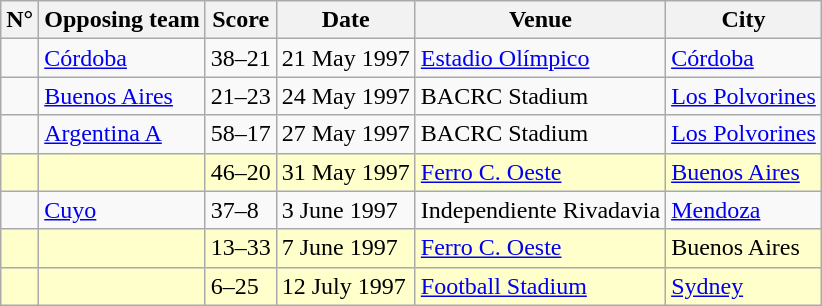<table class= "wikitable sortable">
<tr>
<th>N°</th>
<th>Opposing team</th>
<th>Score</th>
<th>Date</th>
<th>Venue</th>
<th>City</th>
</tr>
<tr>
<td></td>
<td><a href='#'>Córdoba</a></td>
<td>38–21</td>
<td>21 May 1997</td>
<td><a href='#'>Estadio Olímpico</a></td>
<td><a href='#'>Córdoba</a></td>
</tr>
<tr>
<td></td>
<td><a href='#'>Buenos Aires</a></td>
<td>21–23</td>
<td>24 May 1997</td>
<td>BACRC Stadium</td>
<td><a href='#'>Los Polvorines</a></td>
</tr>
<tr>
<td></td>
<td><a href='#'>Argentina A</a></td>
<td>58–17</td>
<td>27 May 1997</td>
<td>BACRC Stadium</td>
<td><a href='#'>Los Polvorines</a></td>
</tr>
<tr bgcolor= #ffffcc>
<td></td>
<td></td>
<td>46–20</td>
<td>31 May 1997</td>
<td><a href='#'>Ferro C. Oeste</a></td>
<td><a href='#'>Buenos Aires</a></td>
</tr>
<tr>
<td></td>
<td><a href='#'>Cuyo</a></td>
<td>37–8</td>
<td>3 June 1997</td>
<td>Independiente Rivadavia</td>
<td><a href='#'>Mendoza</a></td>
</tr>
<tr bgcolor= #ffffcc>
<td></td>
<td></td>
<td>13–33</td>
<td>7 June 1997</td>
<td><a href='#'>Ferro C. Oeste</a></td>
<td>Buenos Aires</td>
</tr>
<tr bgcolor= #ffffcc>
<td></td>
<td></td>
<td>6–25</td>
<td>12 July 1997</td>
<td><a href='#'>Football Stadium</a></td>
<td><a href='#'>Sydney</a></td>
</tr>
</table>
